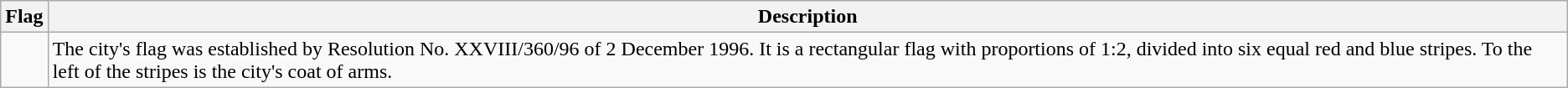<table class="wikitable">
<tr>
<th>Flag</th>
<th>Description</th>
</tr>
<tr>
<td></td>
<td>The city's flag was established by Resolution No. XXVIII/360/96 of 2 December 1996. It is a rectangular flag with proportions of 1:2, divided into six equal red and blue stripes. To the left of the stripes is the city's coat of arms.</td>
</tr>
</table>
